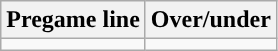<table class="wikitable">
<tr align="center">
<th>Pregame line</th>
<th>Over/under</th>
</tr>
<tr align="center">
<td></td>
<td></td>
</tr>
</table>
